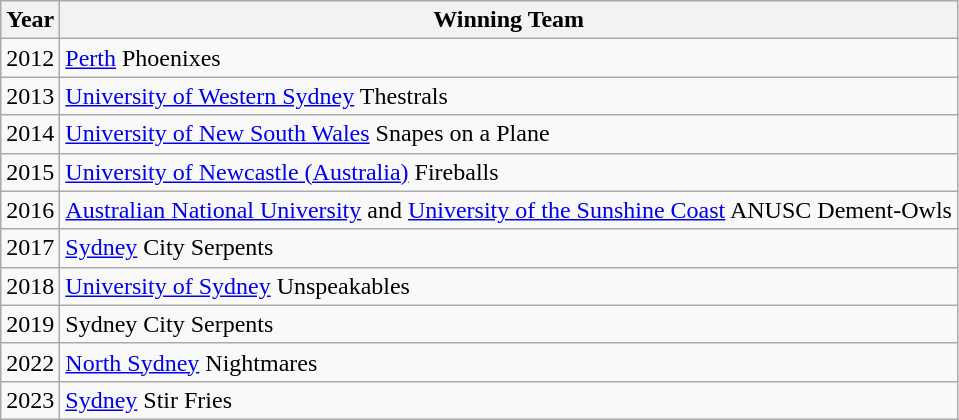<table class="wikitable">
<tr>
<th>Year</th>
<th>Winning Team</th>
</tr>
<tr>
<td>2012</td>
<td><a href='#'>Perth</a> Phoenixes</td>
</tr>
<tr>
<td>2013</td>
<td><a href='#'>University of Western Sydney</a> Thestrals</td>
</tr>
<tr>
<td>2014</td>
<td><a href='#'>University of New South Wales</a> Snapes on a Plane</td>
</tr>
<tr>
<td>2015</td>
<td><a href='#'>University of Newcastle (Australia)</a> Fireballs</td>
</tr>
<tr>
<td>2016</td>
<td><a href='#'>Australian National University</a> and <a href='#'>University of the Sunshine Coast</a> ANUSC Dement-Owls</td>
</tr>
<tr>
<td>2017</td>
<td><a href='#'>Sydney</a> City Serpents</td>
</tr>
<tr>
<td>2018</td>
<td><a href='#'>University of Sydney</a> Unspeakables</td>
</tr>
<tr>
<td>2019</td>
<td>Sydney City Serpents</td>
</tr>
<tr>
<td>2022</td>
<td><a href='#'>North Sydney</a> Nightmares</td>
</tr>
<tr>
<td>2023</td>
<td><a href='#'>Sydney</a> Stir Fries</td>
</tr>
</table>
